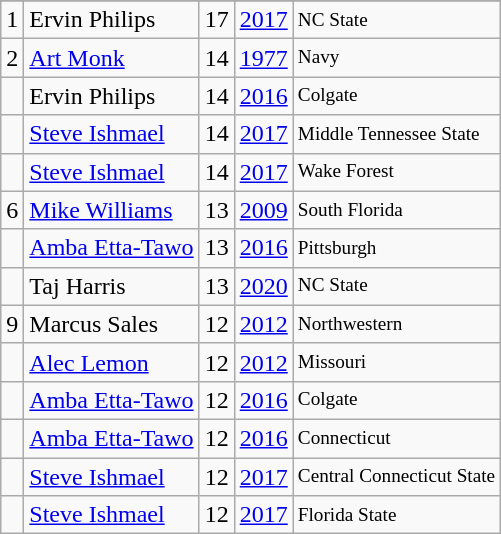<table class="wikitable">
<tr>
</tr>
<tr>
<td>1</td>
<td>Ervin Philips</td>
<td>17</td>
<td><a href='#'>2017</a></td>
<td style="font-size:80%;">NC State</td>
</tr>
<tr>
<td>2</td>
<td><a href='#'>Art Monk</a></td>
<td>14</td>
<td><a href='#'>1977</a></td>
<td style="font-size:80%;">Navy</td>
</tr>
<tr>
<td></td>
<td>Ervin Philips</td>
<td>14</td>
<td><a href='#'>2016</a></td>
<td style="font-size:80%;">Colgate</td>
</tr>
<tr>
<td></td>
<td><a href='#'>Steve Ishmael</a></td>
<td>14</td>
<td><a href='#'>2017</a></td>
<td style="font-size:80%;">Middle Tennessee State</td>
</tr>
<tr>
<td></td>
<td><a href='#'>Steve Ishmael</a></td>
<td>14</td>
<td><a href='#'>2017</a></td>
<td style="font-size:80%;">Wake Forest</td>
</tr>
<tr>
<td>6</td>
<td><a href='#'>Mike Williams</a></td>
<td>13</td>
<td><a href='#'>2009</a></td>
<td style="font-size:80%;">South Florida</td>
</tr>
<tr>
<td></td>
<td><a href='#'>Amba Etta-Tawo</a></td>
<td>13</td>
<td><a href='#'>2016</a></td>
<td style="font-size:80%;">Pittsburgh</td>
</tr>
<tr>
<td></td>
<td>Taj Harris</td>
<td>13</td>
<td><a href='#'>2020</a></td>
<td style="font-size:80%;">NC State</td>
</tr>
<tr>
<td>9</td>
<td>Marcus Sales</td>
<td>12</td>
<td><a href='#'>2012</a></td>
<td style="font-size:80%;">Northwestern</td>
</tr>
<tr>
<td></td>
<td><a href='#'>Alec Lemon</a></td>
<td>12</td>
<td><a href='#'>2012</a></td>
<td style="font-size:80%;">Missouri</td>
</tr>
<tr>
<td></td>
<td><a href='#'>Amba Etta-Tawo</a></td>
<td>12</td>
<td><a href='#'>2016</a></td>
<td style="font-size:80%;">Colgate</td>
</tr>
<tr>
<td></td>
<td><a href='#'>Amba Etta-Tawo</a></td>
<td>12</td>
<td><a href='#'>2016</a></td>
<td style="font-size:80%;">Connecticut</td>
</tr>
<tr>
<td></td>
<td><a href='#'>Steve Ishmael</a></td>
<td>12</td>
<td><a href='#'>2017</a></td>
<td style="font-size:80%;">Central Connecticut State</td>
</tr>
<tr>
<td></td>
<td><a href='#'>Steve Ishmael</a></td>
<td>12</td>
<td><a href='#'>2017</a></td>
<td style="font-size:80%;">Florida State</td>
</tr>
</table>
